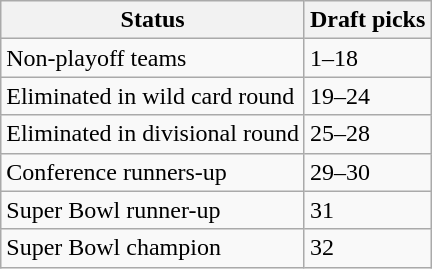<table class="wikitable">
<tr>
<th>Status</th>
<th>Draft picks</th>
</tr>
<tr>
<td>Non-playoff teams</td>
<td>1–18</td>
</tr>
<tr>
<td>Eliminated in wild card round</td>
<td>19–24</td>
</tr>
<tr>
<td>Eliminated in divisional round</td>
<td>25–28</td>
</tr>
<tr>
<td>Conference runners-up</td>
<td>29–30</td>
</tr>
<tr>
<td>Super Bowl runner-up</td>
<td>31</td>
</tr>
<tr>
<td>Super Bowl champion</td>
<td>32</td>
</tr>
</table>
